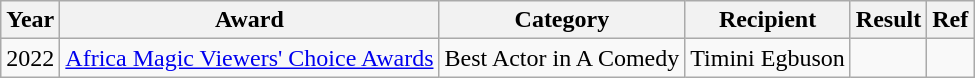<table class="wikitable">
<tr>
<th>Year</th>
<th>Award</th>
<th>Category</th>
<th>Recipient</th>
<th>Result</th>
<th>Ref</th>
</tr>
<tr>
<td>2022</td>
<td><a href='#'>Africa Magic Viewers' Choice Awards</a></td>
<td>Best Actor in A Comedy</td>
<td>Timini Egbuson</td>
<td></td>
<td></td>
</tr>
</table>
